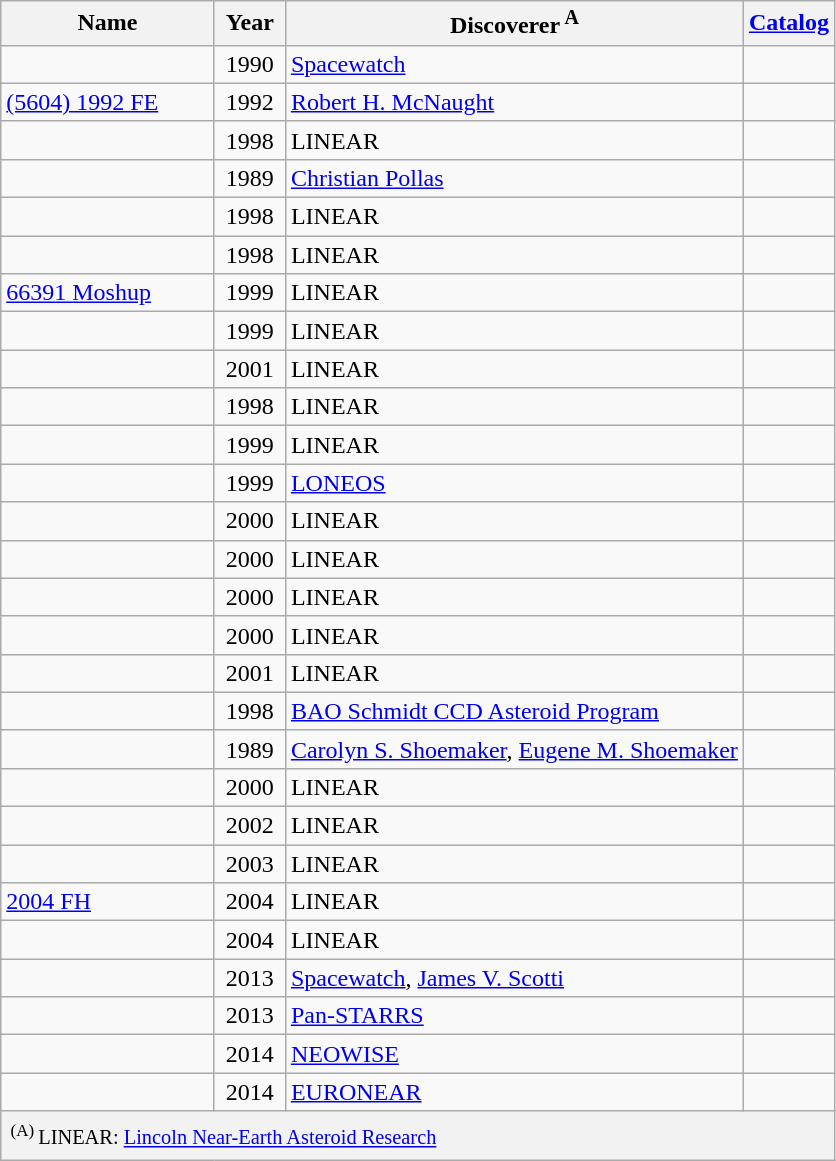<table class="wikitable sortable">
<tr>
<th width=135>Name</th>
<th width=40>Year</th>
<th>Discoverer <sup>A</sup></th>
<th class="unsortable"><a href='#'>Catalog</a></th>
</tr>
<tr>
<td></td>
<td align=center>1990</td>
<td><a href='#'>Spacewatch</a></td>
<td></td>
</tr>
<tr>
<td><a href='#'>(5604) 1992 FE</a></td>
<td align=center>1992</td>
<td><a href='#'>Robert H. McNaught</a></td>
<td></td>
</tr>
<tr>
<td></td>
<td align=center>1998</td>
<td>LINEAR</td>
<td></td>
</tr>
<tr>
<td></td>
<td align=center>1989</td>
<td><a href='#'>Christian Pollas</a></td>
<td></td>
</tr>
<tr>
<td></td>
<td align=center>1998</td>
<td>LINEAR</td>
<td></td>
</tr>
<tr>
<td></td>
<td align=center>1998</td>
<td>LINEAR</td>
<td></td>
</tr>
<tr>
<td><a href='#'>66391 Moshup</a></td>
<td align=center>1999</td>
<td>LINEAR</td>
<td></td>
</tr>
<tr>
<td></td>
<td align=center>1999</td>
<td>LINEAR</td>
<td></td>
</tr>
<tr>
<td></td>
<td align=center>2001</td>
<td>LINEAR</td>
<td></td>
</tr>
<tr>
<td></td>
<td align=center>1998</td>
<td>LINEAR</td>
<td></td>
</tr>
<tr>
<td></td>
<td align=center>1999</td>
<td>LINEAR</td>
<td></td>
</tr>
<tr>
<td></td>
<td align=center>1999</td>
<td><a href='#'>LONEOS</a></td>
<td></td>
</tr>
<tr>
<td></td>
<td align=center>2000</td>
<td>LINEAR</td>
<td></td>
</tr>
<tr>
<td></td>
<td align=center>2000</td>
<td>LINEAR</td>
<td></td>
</tr>
<tr>
<td></td>
<td align=center>2000</td>
<td>LINEAR</td>
<td></td>
</tr>
<tr>
<td></td>
<td align=center>2000</td>
<td>LINEAR</td>
<td></td>
</tr>
<tr>
<td></td>
<td align=center>2001</td>
<td>LINEAR</td>
<td></td>
</tr>
<tr>
<td></td>
<td align=center>1998</td>
<td><a href='#'>BAO Schmidt CCD Asteroid Program</a></td>
<td></td>
</tr>
<tr>
<td></td>
<td align=center>1989</td>
<td><a href='#'>Carolyn S. Shoemaker</a>, <a href='#'>Eugene M. Shoemaker</a></td>
<td></td>
</tr>
<tr>
<td></td>
<td align=center>2000</td>
<td>LINEAR</td>
<td></td>
</tr>
<tr>
<td></td>
<td align=center>2002</td>
<td>LINEAR</td>
<td></td>
</tr>
<tr>
<td></td>
<td align=center>2003</td>
<td>LINEAR</td>
<td></td>
</tr>
<tr>
<td><a href='#'>2004 FH</a></td>
<td align=center>2004</td>
<td>LINEAR</td>
<td></td>
</tr>
<tr>
<td></td>
<td align=center>2004</td>
<td>LINEAR</td>
<td></td>
</tr>
<tr>
<td></td>
<td align=center>2013</td>
<td><a href='#'>Spacewatch</a>, <a href='#'>James V. Scotti</a></td>
<td></td>
</tr>
<tr>
<td></td>
<td align=center>2013</td>
<td><a href='#'>Pan-STARRS</a></td>
<td></td>
</tr>
<tr>
<td></td>
<td align=center>2014</td>
<td><a href='#'>NEOWISE</a></td>
<td></td>
</tr>
<tr>
<td></td>
<td align=center>2014</td>
<td><a href='#'>EURONEAR</a></td>
<td></td>
</tr>
<tr>
<th colspan=4 style="font-size: 0.85em; font-weight: normal; text-align: left; padding: 6px;"><sup>(A)</sup> LINEAR: <a href='#'>Lincoln Near-Earth Asteroid Research</a></th>
</tr>
</table>
